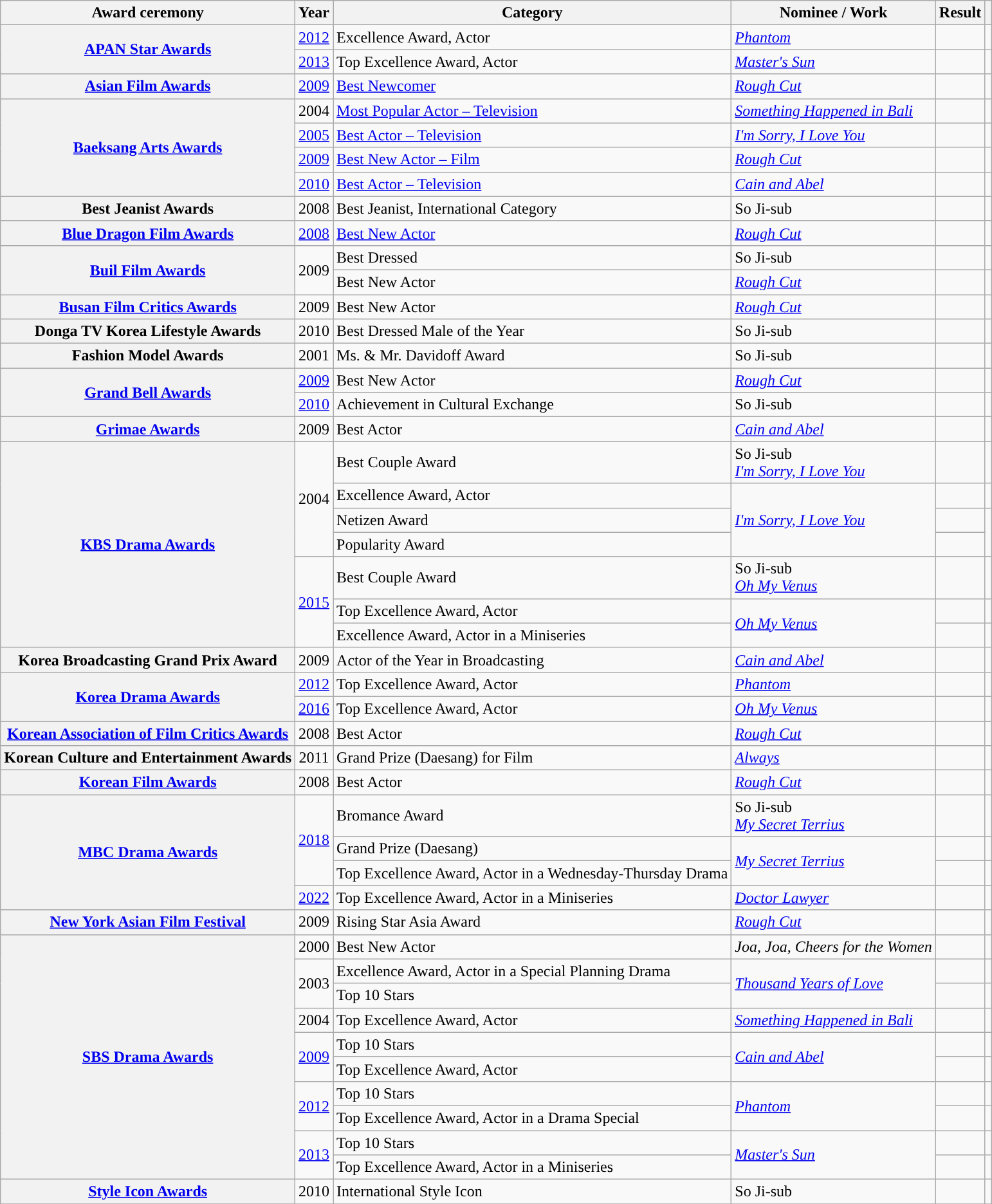<table class="wikitable plainrowheaders sortable">
<tr>
<th scope="col">Award ceremony</th>
<th scope="col">Year</th>
<th scope="col">Category</th>
<th scope="col">Nominee / Work</th>
<th scope="col">Result</th>
<th scope="col" class="unsortable"></th>
</tr>
<tr>
<th scope="row" rowspan="2"><a href='#'>APAN Star Awards</a></th>
<td style="text-align:center"><a href='#'>2012</a></td>
<td>Excellence Award, Actor</td>
<td><em><a href='#'>Phantom</a></em></td>
<td></td>
<td></td>
</tr>
<tr>
<td style="text-align:center"><a href='#'>2013</a></td>
<td>Top Excellence Award, Actor</td>
<td><em><a href='#'>Master's Sun</a></em></td>
<td></td>
<td></td>
</tr>
<tr>
<th scope="row"><a href='#'>Asian Film Awards</a></th>
<td style="text-align:center"><a href='#'>2009</a></td>
<td><a href='#'>Best Newcomer</a></td>
<td><em><a href='#'>Rough Cut</a></em></td>
<td></td>
<td></td>
</tr>
<tr>
<th scope="row" rowspan="4"><a href='#'>Baeksang Arts Awards</a></th>
<td style="text-align:center">2004</td>
<td><a href='#'>Most Popular Actor – Television</a></td>
<td><em><a href='#'>Something Happened in Bali</a></em></td>
<td></td>
<td style="text-align:center"></td>
</tr>
<tr>
<td style="text-align:center"><a href='#'>2005</a></td>
<td><a href='#'>Best Actor – Television</a></td>
<td><em><a href='#'>I'm Sorry, I Love You</a></em></td>
<td></td>
<td style="text-align:center"></td>
</tr>
<tr>
<td style="text-align:center"><a href='#'>2009</a></td>
<td><a href='#'>Best New Actor – Film</a></td>
<td><em><a href='#'>Rough Cut</a></em></td>
<td></td>
<td style="text-align:center"></td>
</tr>
<tr>
<td style="text-align:center"><a href='#'>2010</a></td>
<td><a href='#'>Best Actor – Television</a></td>
<td><em><a href='#'>Cain and Abel</a></em></td>
<td></td>
<td></td>
</tr>
<tr>
<th scope="row">Best Jeanist Awards</th>
<td style="text-align:center">2008</td>
<td>Best Jeanist, International Category</td>
<td>So Ji-sub</td>
<td></td>
<td style="text-align:center"></td>
</tr>
<tr>
<th scope="row"><a href='#'>Blue Dragon Film Awards</a></th>
<td style="text-align:center"><a href='#'>2008</a></td>
<td><a href='#'>Best New Actor</a></td>
<td><em><a href='#'>Rough Cut</a></em></td>
<td></td>
<td style="text-align:center"></td>
</tr>
<tr>
<th scope="row" rowspan="2"><a href='#'>Buil Film Awards</a></th>
<td style="text-align:center" rowspan="2">2009</td>
<td>Best Dressed</td>
<td>So Ji-sub</td>
<td></td>
<td style="text-align:center"></td>
</tr>
<tr>
<td>Best New Actor</td>
<td><em><a href='#'>Rough Cut</a></em></td>
<td></td>
<td style="text-align:center"></td>
</tr>
<tr>
<th scope="row"><a href='#'>Busan Film Critics Awards</a></th>
<td style="text-align:center">2009</td>
<td>Best New Actor</td>
<td><em><a href='#'>Rough Cut</a></em></td>
<td></td>
<td style="text-align:center"></td>
</tr>
<tr>
<th scope="row">Donga TV Korea Lifestyle Awards</th>
<td style="text-align:center">2010</td>
<td>Best Dressed Male of the Year</td>
<td>So Ji-sub</td>
<td></td>
<td style="text-align:center"></td>
</tr>
<tr>
<th scope="row">Fashion Model Awards</th>
<td style="text-align:center">2001</td>
<td>Ms. & Mr. Davidoff Award</td>
<td>So Ji-sub</td>
<td></td>
<td style="text-align:center"></td>
</tr>
<tr>
<th scope="row" rowspan="2"><a href='#'>Grand Bell Awards</a></th>
<td style="text-align:center"><a href='#'>2009</a></td>
<td>Best New Actor</td>
<td><em><a href='#'>Rough Cut</a></em></td>
<td></td>
<td></td>
</tr>
<tr>
<td style="text-align:center"><a href='#'>2010</a></td>
<td>Achievement in Cultural Exchange</td>
<td>So Ji-sub</td>
<td></td>
<td style="text-align:center"></td>
</tr>
<tr>
<th scope="row"><a href='#'>Grimae Awards</a></th>
<td style="text-align:center">2009</td>
<td>Best Actor</td>
<td><em><a href='#'>Cain and Abel</a></em></td>
<td></td>
<td style="text-align:center"></td>
</tr>
<tr>
<th scope="row" rowspan="7"><a href='#'>KBS Drama Awards</a></th>
<td style="text-align:center" rowspan="4">2004</td>
<td>Best Couple Award</td>
<td>So Ji-sub <br><em><a href='#'>I'm Sorry, I Love You</a></em></td>
<td></td>
<td style="text-align:center"></td>
</tr>
<tr>
<td>Excellence Award, Actor</td>
<td rowspan="3"><em><a href='#'>I'm Sorry, I Love You</a></em></td>
<td></td>
<td></td>
</tr>
<tr>
<td>Netizen Award</td>
<td></td>
<td style="text-align:center" rowspan="2"></td>
</tr>
<tr>
<td>Popularity Award</td>
<td></td>
</tr>
<tr>
<td style="text-align:center" rowspan="3"><a href='#'>2015</a></td>
<td>Best Couple Award</td>
<td>So Ji-sub <br><em><a href='#'>Oh My Venus</a></em></td>
<td></td>
<td style="text-align:center"></td>
</tr>
<tr>
<td>Top Excellence Award, Actor</td>
<td rowspan="2"><em><a href='#'>Oh My Venus</a></em></td>
<td></td>
<td style="text-align:center"></td>
</tr>
<tr>
<td>Excellence Award, Actor in a Miniseries</td>
<td></td>
<td></td>
</tr>
<tr>
<th scope="row">Korea Broadcasting Grand Prix Award</th>
<td style="text-align:center">2009</td>
<td>Actor of the Year in Broadcasting</td>
<td><em><a href='#'>Cain and Abel</a></em></td>
<td></td>
<td style="text-align:center"></td>
</tr>
<tr>
<th scope="row" rowspan="2"><a href='#'>Korea Drama Awards</a></th>
<td style="text-align:center"><a href='#'>2012</a></td>
<td>Top Excellence Award, Actor</td>
<td><em><a href='#'>Phantom</a></em></td>
<td></td>
<td></td>
</tr>
<tr>
<td style="text-align:center"><a href='#'>2016</a></td>
<td>Top Excellence Award, Actor</td>
<td><em><a href='#'>Oh My Venus</a></em></td>
<td></td>
<td></td>
</tr>
<tr>
<th scope="row"><a href='#'>Korean Association of Film Critics Awards</a></th>
<td style="text-align:center">2008</td>
<td>Best Actor</td>
<td><em><a href='#'>Rough Cut</a></em></td>
<td></td>
<td style="text-align:center"></td>
</tr>
<tr>
<th scope="row">Korean Culture and Entertainment Awards</th>
<td style="text-align:center">2011</td>
<td>Grand Prize (Daesang) for Film</td>
<td><em><a href='#'>Always</a></em></td>
<td></td>
<td style="text-align:center"></td>
</tr>
<tr>
<th scope="row"><a href='#'>Korean Film Awards</a></th>
<td style="text-align:center">2008</td>
<td>Best Actor</td>
<td><em><a href='#'>Rough Cut</a></em></td>
<td></td>
<td></td>
</tr>
<tr>
<th scope="row" rowspan="4"><a href='#'>MBC Drama Awards</a></th>
<td style="text-align:center" rowspan="3"><a href='#'>2018</a></td>
<td>Bromance Award</td>
<td>So Ji-sub <br><em><a href='#'>My Secret Terrius</a></em></td>
<td></td>
<td style="text-align:center"></td>
</tr>
<tr>
<td>Grand Prize (Daesang)</td>
<td rowspan="2"><em><a href='#'>My Secret Terrius</a></em></td>
<td></td>
<td style="text-align:center"></td>
</tr>
<tr>
<td>Top Excellence Award, Actor in a Wednesday-Thursday Drama</td>
<td></td>
<td style="text-align:center"></td>
</tr>
<tr>
<td style="text-align:center"><a href='#'>2022</a></td>
<td>Top Excellence Award, Actor in a Miniseries</td>
<td><em><a href='#'>Doctor Lawyer</a></em></td>
<td></td>
<td style="text-align:center"></td>
</tr>
<tr>
<th scope="row"><a href='#'>New York Asian Film Festival</a></th>
<td style="text-align:center">2009</td>
<td>Rising Star Asia Award</td>
<td><em><a href='#'>Rough Cut</a></em></td>
<td></td>
<td style="text-align:center"></td>
</tr>
<tr>
<th scope="row" rowspan="10"><a href='#'>SBS Drama Awards</a></th>
<td style="text-align:center">2000</td>
<td>Best New Actor</td>
<td><em>Joa, Joa,</em> <em>Cheers for the Women</em></td>
<td></td>
<td style="text-align:center"></td>
</tr>
<tr>
<td style="text-align:center" rowspan="2">2003</td>
<td>Excellence Award, Actor in a Special Planning Drama</td>
<td rowspan="2"><em><a href='#'>Thousand Years of Love</a></em></td>
<td></td>
<td></td>
</tr>
<tr>
<td>Top 10 Stars</td>
<td></td>
<td style="text-align:center"></td>
</tr>
<tr>
<td style="text-align:center">2004</td>
<td>Top Excellence Award, Actor</td>
<td><em><a href='#'>Something Happened in Bali</a></em></td>
<td></td>
<td></td>
</tr>
<tr>
<td style="text-align:center" rowspan="2"><a href='#'>2009</a></td>
<td>Top 10 Stars</td>
<td rowspan="2"><em><a href='#'>Cain and Abel</a></em></td>
<td></td>
<td style="text-align:center"></td>
</tr>
<tr>
<td>Top Excellence Award, Actor</td>
<td></td>
<td style="text-align:center"></td>
</tr>
<tr>
<td style="text-align:center" rowspan="2"><a href='#'>2012</a></td>
<td>Top 10 Stars</td>
<td rowspan="2"><em><a href='#'>Phantom</a></em></td>
<td></td>
<td style="text-align:center"></td>
</tr>
<tr>
<td>Top Excellence Award, Actor in a Drama Special</td>
<td></td>
<td></td>
</tr>
<tr>
<td style="text-align:center" rowspan="2"><a href='#'>2013</a></td>
<td>Top 10 Stars</td>
<td rowspan="2"><em><a href='#'>Master's Sun</a></em></td>
<td></td>
<td style="text-align:center"></td>
</tr>
<tr>
<td>Top Excellence Award, Actor in a Miniseries</td>
<td></td>
<td></td>
</tr>
<tr>
<th scope="row"><a href='#'>Style Icon Awards</a></th>
<td style="text-align:center">2010</td>
<td>International Style Icon</td>
<td>So Ji-sub</td>
<td></td>
<td style="text-align:center"></td>
</tr>
<tr>
</tr>
</table>
